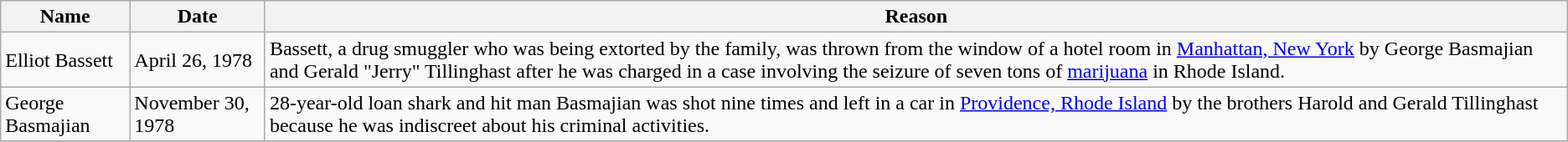<table border="1" class="wikitable">
<tr>
<th>Name</th>
<th>Date</th>
<th>Reason</th>
</tr>
<tr>
<td>Elliot Bassett</td>
<td>April 26, 1978</td>
<td>Bassett, a drug smuggler who was being extorted by the family, was thrown from the window of a hotel room in <a href='#'>Manhattan, New York</a> by George Basmajian and Gerald "Jerry" Tillinghast after he was charged in a case involving the seizure of seven tons of <a href='#'>marijuana</a> in Rhode Island.</td>
</tr>
<tr>
<td>George Basmajian</td>
<td>November 30, 1978</td>
<td>28-year-old loan shark and hit man Basmajian was shot nine times and left in a car in <a href='#'>Providence, Rhode Island</a> by the brothers Harold and Gerald Tillinghast because he was indiscreet about his criminal activities.</td>
</tr>
<tr>
</tr>
</table>
